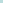<table style="wikitable">
<tr>
<td style="background: #bbdddd; font-weight: bold"></td>
</tr>
</table>
